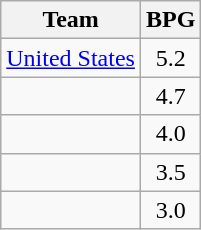<table class=wikitable>
<tr>
<th>Team</th>
<th>BPG</th>
</tr>
<tr>
<td> <a href='#'>United States</a></td>
<td align=center>5.2</td>
</tr>
<tr>
<td></td>
<td align=center>4.7</td>
</tr>
<tr>
<td></td>
<td align=center>4.0</td>
</tr>
<tr>
<td></td>
<td align=center>3.5</td>
</tr>
<tr>
<td></td>
<td align=center>3.0</td>
</tr>
</table>
